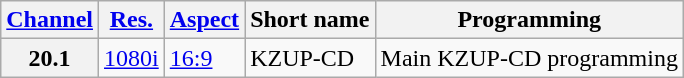<table class="wikitable">
<tr>
<th scope = "col"><a href='#'>Channel</a></th>
<th scope = "col"><a href='#'>Res.</a></th>
<th scope = "col"><a href='#'>Aspect</a></th>
<th scope = "col">Short name</th>
<th scope = "col">Programming</th>
</tr>
<tr>
<th scope = "row">20.1</th>
<td><a href='#'>1080i</a></td>
<td><a href='#'>16:9</a></td>
<td>KZUP-CD</td>
<td>Main KZUP-CD programming</td>
</tr>
</table>
